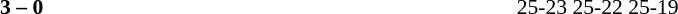<table width=100% cellspacing=1>
<tr>
<th width=20%></th>
<th width=12%></th>
<th width=20%></th>
<th width=33%></th>
<td></td>
</tr>
<tr style=font-size:90%>
<td align=right><strong></strong></td>
<td align=center><strong>3 – 0</strong></td>
<td></td>
<td>25-23 25-22 25-19</td>
</tr>
</table>
